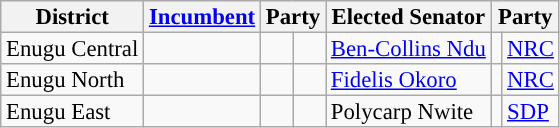<table class="sortable wikitable" style="font-size:95%;line-height:14px;">
<tr>
<th class="unsortable">District</th>
<th class="unsortable"><a href='#'>Incumbent</a></th>
<th colspan="2">Party</th>
<th class="unsortable">Elected Senator</th>
<th colspan="2">Party</th>
</tr>
<tr>
<td>Enugu Central</td>
<td></td>
<td></td>
<td></td>
<td><a href='#'>Ben-Collins Ndu</a></td>
<td style="background:"></td>
<td><a href='#'>NRC</a></td>
</tr>
<tr>
<td>Enugu North</td>
<td></td>
<td></td>
<td></td>
<td><a href='#'>Fidelis Okoro</a></td>
<td style="background:"></td>
<td><a href='#'>NRC</a></td>
</tr>
<tr>
<td>Enugu East</td>
<td></td>
<td></td>
<td></td>
<td>Polycarp Nwite</td>
<td style="background:"></td>
<td><a href='#'>SDP</a></td>
</tr>
</table>
